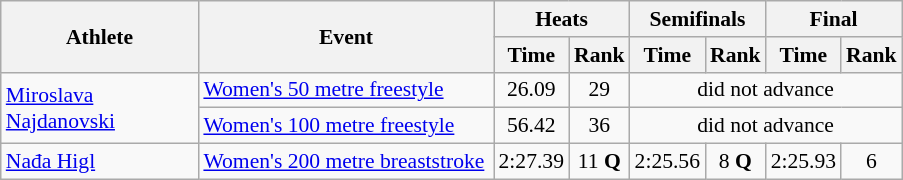<table class=wikitable style="font-size:90%">
<tr>
<th rowspan="2" width=125>Athlete</th>
<th rowspan="2" width=190>Event</th>
<th colspan="2">Heats</th>
<th colspan="2">Semifinals</th>
<th colspan="2">Final</th>
</tr>
<tr>
<th>Time</th>
<th>Rank</th>
<th>Time</th>
<th>Rank</th>
<th>Time</th>
<th>Rank</th>
</tr>
<tr>
<td rowspan="2"><a href='#'>Miroslava Najdanovski</a></td>
<td><a href='#'>Women's 50 metre freestyle</a></td>
<td align=center>26.09</td>
<td align=center>29</td>
<td align=center colspan=4>did not advance</td>
</tr>
<tr>
<td><a href='#'>Women's 100 metre freestyle</a></td>
<td align=center>56.42</td>
<td align=center>36</td>
<td align=center colspan=4>did not advance</td>
</tr>
<tr>
<td rowspan="1"><a href='#'>Nađa Higl</a></td>
<td><a href='#'>Women's 200 metre breaststroke</a></td>
<td align=center>2:27.39</td>
<td align=center>11 <strong>Q</strong></td>
<td align=center>2:25.56</td>
<td align=center>8 <strong>Q</strong></td>
<td align=center>2:25.93</td>
<td align=center>6</td>
</tr>
</table>
